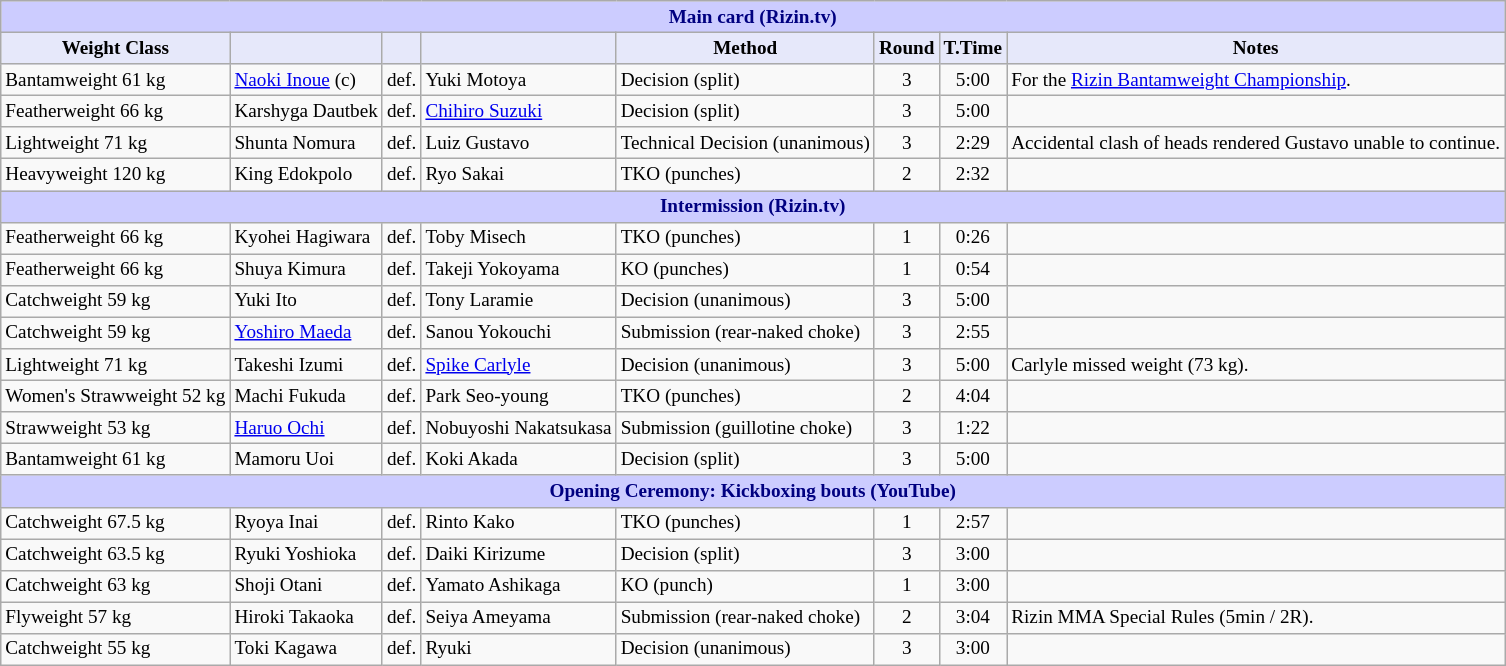<table class="wikitable" style="font-size: 80%;">
<tr>
<th colspan="8" style="background-color: #ccf; color: #000080; text-align: center;"><strong>Main card (Rizin.tv)</strong></th>
</tr>
<tr>
<th colspan="1" style="background-color: #E6E8FA; color: #000000; text-align: center;">Weight Class</th>
<th colspan="1" style="background-color: #E6E8FA; color: #000000; text-align: center;"></th>
<th colspan="1" style="background-color: #E6E8FA; color: #000000; text-align: center;"></th>
<th colspan="1" style="background-color: #E6E8FA; color: #000000; text-align: center;"></th>
<th colspan="1" style="background-color: #E6E8FA; color: #000000; text-align: center;">Method</th>
<th colspan="1" style="background-color: #E6E8FA; color: #000000; text-align: center;">Round</th>
<th colspan="1" style="background-color: #E6E8FA; color: #000000; text-align: center;">T.Time</th>
<th colspan="1" style="background-color: #E6E8FA; color: #000000; text-align: center;">Notes</th>
</tr>
<tr>
<td>Bantamweight 61 kg</td>
<td> <a href='#'>Naoki Inoue</a> (c)</td>
<td align=center>def.</td>
<td> Yuki Motoya</td>
<td>Decision (split)</td>
<td align=center>3</td>
<td align=center>5:00</td>
<td>For the <a href='#'>Rizin Bantamweight Championship</a>.</td>
</tr>
<tr>
<td>Featherweight 66 kg</td>
<td> Karshyga Dautbek</td>
<td align=center>def.</td>
<td> <a href='#'>Chihiro Suzuki</a></td>
<td>Decision (split)</td>
<td align=center>3</td>
<td align=center>5:00</td>
<td></td>
</tr>
<tr>
<td>Lightweight 71 kg</td>
<td> Shunta Nomura</td>
<td align=center>def.</td>
<td> Luiz Gustavo</td>
<td>Technical Decision (unanimous)</td>
<td align=center>3</td>
<td align=center>2:29</td>
<td>Accidental clash of heads rendered Gustavo unable to continue.</td>
</tr>
<tr>
<td>Heavyweight 120 kg</td>
<td> King Edokpolo</td>
<td align=center>def.</td>
<td> Ryo Sakai</td>
<td>TKO (punches)</td>
<td align=center>2</td>
<td align=center>2:32</td>
<td></td>
</tr>
<tr>
<th colspan="8" style="background-color: #ccf; color: #000080; text-align: center;"><strong>Intermission (Rizin.tv)</strong></th>
</tr>
<tr>
<td>Featherweight 66 kg</td>
<td> Kyohei Hagiwara</td>
<td align=center>def.</td>
<td> Toby Misech</td>
<td>TKO (punches)</td>
<td align=center>1</td>
<td align=center>0:26</td>
<td></td>
</tr>
<tr>
<td>Featherweight 66 kg</td>
<td> Shuya Kimura</td>
<td align=center>def.</td>
<td> Takeji Yokoyama</td>
<td>KO (punches)</td>
<td align=center>1</td>
<td align=center>0:54</td>
<td></td>
</tr>
<tr>
<td>Catchweight 59 kg</td>
<td> Yuki Ito</td>
<td align=center>def.</td>
<td> Tony Laramie</td>
<td>Decision (unanimous)</td>
<td align=center>3</td>
<td align=center>5:00</td>
<td></td>
</tr>
<tr>
<td>Catchweight 59 kg</td>
<td> <a href='#'>Yoshiro Maeda</a></td>
<td align=center>def.</td>
<td> Sanou Yokouchi</td>
<td>Submission (rear-naked choke)</td>
<td align=center>3</td>
<td align=center>2:55</td>
<td></td>
</tr>
<tr>
<td>Lightweight 71 kg</td>
<td> Takeshi Izumi</td>
<td align=center>def.</td>
<td> <a href='#'>Spike Carlyle</a></td>
<td>Decision (unanimous)</td>
<td align=center>3</td>
<td align=center>5:00</td>
<td>Carlyle missed weight (73 kg).</td>
</tr>
<tr>
<td>Women's Strawweight 52 kg</td>
<td> Machi Fukuda</td>
<td align=center>def.</td>
<td> Park Seo-young</td>
<td>TKO (punches)</td>
<td align=center>2</td>
<td align=center>4:04</td>
<td></td>
</tr>
<tr>
<td>Strawweight 53 kg</td>
<td> <a href='#'>Haruo Ochi</a></td>
<td align=center>def.</td>
<td> Nobuyoshi Nakatsukasa</td>
<td>Submission (guillotine choke)</td>
<td align=center>3</td>
<td align=center>1:22</td>
<td></td>
</tr>
<tr>
<td>Bantamweight 61 kg</td>
<td> Mamoru Uoi</td>
<td align=center>def.</td>
<td> Koki Akada</td>
<td>Decision (split)</td>
<td align=center>3</td>
<td align=center>5:00</td>
<td></td>
</tr>
<tr>
<th colspan="8" style="background-color: #ccf; color: #000080; text-align: center;"><strong>Opening Ceremony: Kickboxing bouts (YouTube)</strong></th>
</tr>
<tr>
<td>Catchweight 67.5 kg</td>
<td> Ryoya Inai</td>
<td align=center>def.</td>
<td> Rinto Kako</td>
<td>TKO (punches)</td>
<td align=center>1</td>
<td align=center>2:57</td>
<td></td>
</tr>
<tr>
<td>Catchweight 63.5 kg</td>
<td> Ryuki Yoshioka</td>
<td align=center>def.</td>
<td> Daiki Kirizume</td>
<td>Decision (split)</td>
<td align=center>3</td>
<td align=center>3:00</td>
<td></td>
</tr>
<tr>
<td>Catchweight 63 kg</td>
<td> Shoji Otani</td>
<td align=center>def.</td>
<td> Yamato Ashikaga</td>
<td>KO (punch)</td>
<td align=center>1</td>
<td align=center>3:00</td>
<td></td>
</tr>
<tr>
<td>Flyweight 57 kg</td>
<td> Hiroki Takaoka</td>
<td align=center>def.</td>
<td> Seiya Ameyama</td>
<td>Submission (rear-naked choke)</td>
<td align=center>2</td>
<td align=center>3:04</td>
<td>Rizin MMA Special Rules (5min / 2R).</td>
</tr>
<tr>
<td>Catchweight 55 kg</td>
<td> Toki Kagawa</td>
<td align=center>def.</td>
<td> Ryuki</td>
<td>Decision (unanimous)</td>
<td align=center>3</td>
<td align=center>3:00</td>
<td></td>
</tr>
</table>
